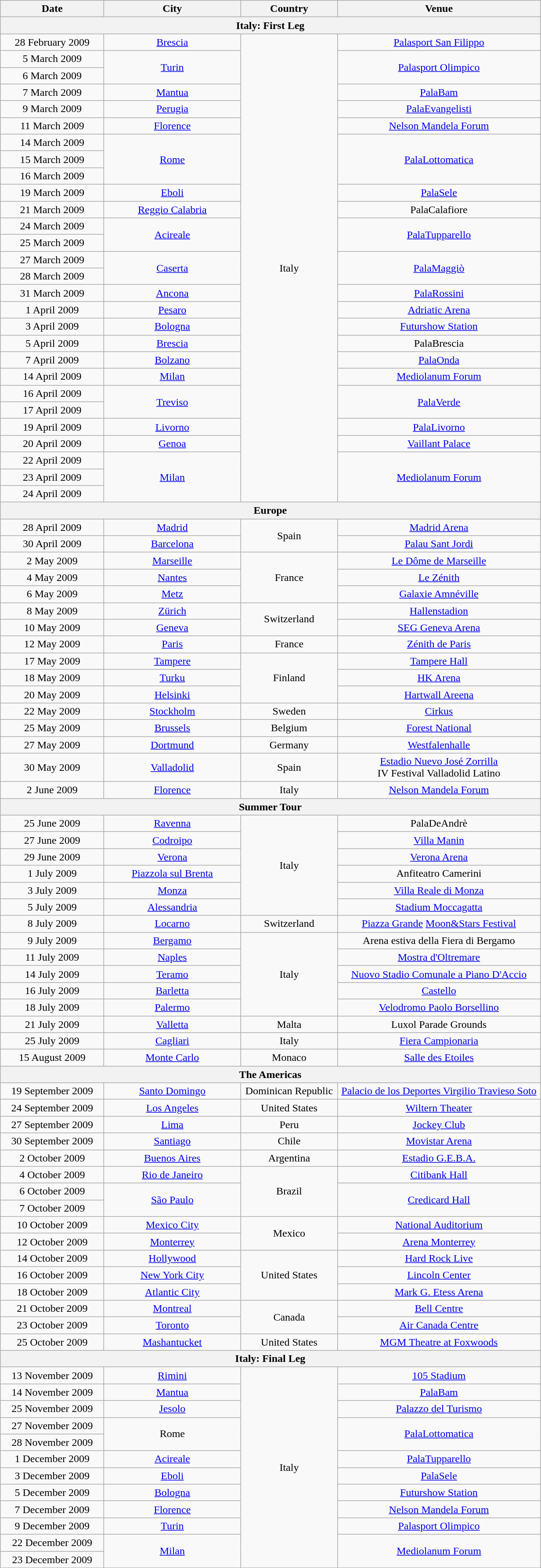<table class="wikitable" style="text-align:center;">
<tr>
<th style="width:150px;">Date</th>
<th style="width:200px;">City</th>
<th style="width:140px;">Country</th>
<th style="width:300px;">Venue</th>
</tr>
<tr>
<th colspan="4">Italy: First Leg</th>
</tr>
<tr>
<td>28 February 2009</td>
<td><a href='#'>Brescia</a></td>
<td rowspan="28">Italy</td>
<td><a href='#'>Palasport San Filippo</a></td>
</tr>
<tr>
<td>5 March 2009</td>
<td rowspan="2"><a href='#'>Turin</a></td>
<td rowspan="2"><a href='#'>Palasport Olimpico</a></td>
</tr>
<tr>
<td>6 March 2009</td>
</tr>
<tr>
<td>7 March 2009</td>
<td><a href='#'>Mantua</a></td>
<td><a href='#'>PalaBam</a></td>
</tr>
<tr>
<td>9 March 2009</td>
<td><a href='#'>Perugia</a></td>
<td><a href='#'>PalaEvangelisti</a></td>
</tr>
<tr>
<td>11 March 2009</td>
<td><a href='#'>Florence</a></td>
<td><a href='#'>Nelson Mandela Forum</a></td>
</tr>
<tr>
<td>14 March 2009</td>
<td rowspan="3"><a href='#'>Rome</a></td>
<td rowspan="3"><a href='#'>PalaLottomatica</a></td>
</tr>
<tr>
<td>15 March 2009</td>
</tr>
<tr>
<td>16 March 2009</td>
</tr>
<tr>
<td>19 March 2009</td>
<td><a href='#'>Eboli</a></td>
<td><a href='#'>PalaSele</a></td>
</tr>
<tr>
<td>21 March 2009</td>
<td><a href='#'>Reggio Calabria</a></td>
<td>PalaCalafiore</td>
</tr>
<tr>
<td>24 March 2009</td>
<td rowspan="2"><a href='#'>Acireale</a></td>
<td rowspan="2"><a href='#'>PalaTupparello</a></td>
</tr>
<tr>
<td>25 March 2009</td>
</tr>
<tr>
<td>27 March 2009</td>
<td rowspan="2"><a href='#'>Caserta</a></td>
<td rowspan="2"><a href='#'>PalaMaggiò</a></td>
</tr>
<tr>
<td>28 March 2009</td>
</tr>
<tr>
<td>31 March 2009</td>
<td><a href='#'>Ancona</a></td>
<td><a href='#'>PalaRossini</a></td>
</tr>
<tr>
<td>1 April 2009</td>
<td><a href='#'>Pesaro</a></td>
<td><a href='#'>Adriatic Arena</a></td>
</tr>
<tr>
<td>3 April 2009</td>
<td><a href='#'>Bologna</a></td>
<td><a href='#'>Futurshow Station</a></td>
</tr>
<tr>
<td>5 April 2009</td>
<td><a href='#'>Brescia</a></td>
<td>PalaBrescia</td>
</tr>
<tr>
<td>7 April 2009</td>
<td><a href='#'>Bolzano</a></td>
<td><a href='#'>PalaOnda</a></td>
</tr>
<tr>
<td>14 April 2009</td>
<td><a href='#'>Milan</a></td>
<td><a href='#'>Mediolanum Forum</a></td>
</tr>
<tr>
<td>16 April 2009</td>
<td rowspan="2"><a href='#'>Treviso</a></td>
<td rowspan="2"><a href='#'>PalaVerde</a></td>
</tr>
<tr>
<td>17 April 2009</td>
</tr>
<tr>
<td>19 April 2009</td>
<td><a href='#'>Livorno</a></td>
<td><a href='#'>PalaLivorno</a></td>
</tr>
<tr>
<td>20 April 2009</td>
<td><a href='#'>Genoa</a></td>
<td><a href='#'>Vaillant Palace</a></td>
</tr>
<tr>
<td>22 April 2009</td>
<td rowspan="3"><a href='#'>Milan</a></td>
<td rowspan="3"><a href='#'>Mediolanum Forum</a></td>
</tr>
<tr>
<td>23 April 2009</td>
</tr>
<tr>
<td>24 April 2009</td>
</tr>
<tr>
<th colspan="4">Europe</th>
</tr>
<tr>
<td>28 April 2009</td>
<td><a href='#'>Madrid</a></td>
<td rowspan="2">Spain</td>
<td><a href='#'>Madrid Arena</a></td>
</tr>
<tr>
<td>30 April 2009</td>
<td><a href='#'>Barcelona</a></td>
<td><a href='#'>Palau Sant Jordi</a></td>
</tr>
<tr>
<td>2 May 2009</td>
<td><a href='#'>Marseille</a></td>
<td rowspan="3">France</td>
<td><a href='#'>Le Dôme de Marseille</a></td>
</tr>
<tr>
<td>4 May 2009</td>
<td><a href='#'>Nantes</a></td>
<td><a href='#'>Le Zénith</a></td>
</tr>
<tr>
<td>6 May 2009</td>
<td><a href='#'>Metz</a></td>
<td><a href='#'>Galaxie Amnéville</a></td>
</tr>
<tr>
<td>8 May 2009</td>
<td><a href='#'>Zürich</a></td>
<td rowspan="2">Switzerland</td>
<td><a href='#'>Hallenstadion</a></td>
</tr>
<tr>
<td>10 May 2009</td>
<td><a href='#'>Geneva</a></td>
<td><a href='#'>SEG Geneva Arena</a></td>
</tr>
<tr>
<td>12 May 2009</td>
<td><a href='#'>Paris</a></td>
<td>France</td>
<td><a href='#'>Zénith de Paris</a></td>
</tr>
<tr>
<td>17 May 2009</td>
<td><a href='#'>Tampere</a></td>
<td rowspan="3">Finland</td>
<td><a href='#'>Tampere Hall</a></td>
</tr>
<tr>
<td>18 May 2009</td>
<td><a href='#'>Turku</a></td>
<td><a href='#'>HK Arena</a></td>
</tr>
<tr>
<td>20 May 2009</td>
<td><a href='#'>Helsinki</a></td>
<td><a href='#'>Hartwall Areena</a></td>
</tr>
<tr>
<td>22 May 2009</td>
<td><a href='#'>Stockholm</a></td>
<td>Sweden</td>
<td><a href='#'>Cirkus</a></td>
</tr>
<tr>
<td>25 May 2009</td>
<td><a href='#'>Brussels</a></td>
<td>Belgium</td>
<td><a href='#'>Forest National</a></td>
</tr>
<tr>
<td>27 May 2009</td>
<td><a href='#'>Dortmund</a></td>
<td>Germany</td>
<td><a href='#'>Westfalenhalle</a></td>
</tr>
<tr>
<td>30 May 2009</td>
<td><a href='#'>Valladolid</a></td>
<td>Spain</td>
<td><a href='#'>Estadio Nuevo José Zorrilla</a><br>IV Festival Valladolid Latino</td>
</tr>
<tr>
<td>2 June 2009</td>
<td><a href='#'>Florence</a></td>
<td>Italy</td>
<td><a href='#'>Nelson Mandela Forum</a></td>
</tr>
<tr>
<th colspan="4">Summer Tour</th>
</tr>
<tr>
<td>25 June 2009</td>
<td><a href='#'>Ravenna</a></td>
<td rowspan="6">Italy</td>
<td>PalaDeAndrè</td>
</tr>
<tr>
<td>27 June 2009</td>
<td><a href='#'>Codroipo</a></td>
<td><a href='#'>Villa Manin</a></td>
</tr>
<tr>
<td>29 June 2009</td>
<td><a href='#'>Verona</a></td>
<td><a href='#'>Verona Arena</a></td>
</tr>
<tr>
<td>1 July 2009</td>
<td><a href='#'>Piazzola sul Brenta</a></td>
<td>Anfiteatro Camerini</td>
</tr>
<tr>
<td>3 July 2009</td>
<td><a href='#'>Monza</a></td>
<td><a href='#'>Villa Reale di Monza</a></td>
</tr>
<tr>
<td>5 July 2009</td>
<td><a href='#'>Alessandria</a></td>
<td><a href='#'>Stadium Moccagatta</a></td>
</tr>
<tr>
<td>8 July 2009</td>
<td><a href='#'>Locarno</a></td>
<td>Switzerland</td>
<td><a href='#'>Piazza Grande</a> <a href='#'>Moon&Stars Festival</a></td>
</tr>
<tr>
<td>9 July 2009</td>
<td><a href='#'>Bergamo</a></td>
<td rowspan="5">Italy</td>
<td>Arena estiva della Fiera di Bergamo</td>
</tr>
<tr>
<td>11 July 2009</td>
<td><a href='#'>Naples</a></td>
<td><a href='#'>Mostra d'Oltremare</a></td>
</tr>
<tr>
<td>14 July 2009</td>
<td><a href='#'>Teramo</a></td>
<td><a href='#'>Nuovo Stadio Comunale a Piano D'Accio</a></td>
</tr>
<tr>
<td>16 July 2009</td>
<td><a href='#'>Barletta</a></td>
<td><a href='#'>Castello</a></td>
</tr>
<tr>
<td>18 July 2009</td>
<td><a href='#'>Palermo</a></td>
<td><a href='#'>Velodromo Paolo Borsellino</a></td>
</tr>
<tr>
<td>21 July 2009</td>
<td><a href='#'>Valletta</a></td>
<td>Malta</td>
<td>Luxol Parade Grounds</td>
</tr>
<tr>
<td>25 July 2009</td>
<td><a href='#'>Cagliari</a></td>
<td>Italy</td>
<td><a href='#'>Fiera Campionaria</a></td>
</tr>
<tr>
<td>15 August 2009</td>
<td><a href='#'>Monte Carlo</a></td>
<td>Monaco</td>
<td><a href='#'>Salle des Etoiles</a></td>
</tr>
<tr>
<th colspan="4">The Americas</th>
</tr>
<tr>
<td>19 September 2009</td>
<td><a href='#'>Santo Domingo</a></td>
<td>Dominican Republic</td>
<td><a href='#'>Palacio de los Deportes Virgilio Travieso Soto</a></td>
</tr>
<tr>
<td>24 September 2009</td>
<td><a href='#'>Los Angeles</a></td>
<td>United States</td>
<td><a href='#'>Wiltern Theater</a></td>
</tr>
<tr>
<td>27 September 2009</td>
<td><a href='#'>Lima</a></td>
<td>Peru</td>
<td><a href='#'>Jockey Club</a></td>
</tr>
<tr>
<td>30 September 2009</td>
<td><a href='#'>Santiago</a></td>
<td>Chile</td>
<td><a href='#'>Movistar Arena</a></td>
</tr>
<tr>
<td>2 October 2009</td>
<td><a href='#'>Buenos Aires</a></td>
<td>Argentina</td>
<td><a href='#'>Estadio G.E.B.A.</a></td>
</tr>
<tr>
<td>4 October 2009</td>
<td><a href='#'>Rio de Janeiro</a></td>
<td rowspan="3">Brazil</td>
<td><a href='#'>Citibank Hall</a></td>
</tr>
<tr>
<td>6 October 2009</td>
<td rowspan="2"><a href='#'>São Paulo</a></td>
<td rowspan="2"><a href='#'>Credicard Hall</a></td>
</tr>
<tr>
<td>7 October 2009</td>
</tr>
<tr>
<td>10 October 2009</td>
<td><a href='#'>Mexico City</a></td>
<td rowspan="2">Mexico</td>
<td><a href='#'>National Auditorium</a></td>
</tr>
<tr>
<td>12 October 2009</td>
<td><a href='#'>Monterrey</a></td>
<td><a href='#'>Arena Monterrey</a></td>
</tr>
<tr>
<td>14 October 2009</td>
<td><a href='#'>Hollywood</a></td>
<td rowspan="3">United States</td>
<td><a href='#'>Hard Rock Live</a></td>
</tr>
<tr>
<td>16 October 2009</td>
<td><a href='#'>New York City</a></td>
<td><a href='#'>Lincoln Center</a></td>
</tr>
<tr>
<td>18 October 2009</td>
<td><a href='#'>Atlantic City</a></td>
<td><a href='#'>Mark G. Etess Arena</a></td>
</tr>
<tr>
<td>21 October 2009</td>
<td><a href='#'>Montreal</a></td>
<td rowspan="2">Canada</td>
<td><a href='#'>Bell Centre</a></td>
</tr>
<tr>
<td>23 October 2009</td>
<td><a href='#'>Toronto</a></td>
<td><a href='#'>Air Canada Centre</a></td>
</tr>
<tr>
<td>25 October 2009</td>
<td><a href='#'>Mashantucket</a></td>
<td>United States</td>
<td><a href='#'>MGM Theatre at Foxwoods</a></td>
</tr>
<tr>
<th colspan="4">Italy: Final Leg</th>
</tr>
<tr>
<td>13 November 2009</td>
<td><a href='#'>Rimini</a></td>
<td rowspan="13">Italy</td>
<td><a href='#'>105 Stadium</a></td>
</tr>
<tr>
<td>14 November 2009</td>
<td><a href='#'>Mantua</a></td>
<td><a href='#'>PalaBam</a></td>
</tr>
<tr>
<td>25 November 2009</td>
<td><a href='#'>Jesolo</a></td>
<td><a href='#'>Palazzo del Turismo</a></td>
</tr>
<tr>
<td>27 November 2009</td>
<td rowspan="2">Rome</td>
<td rowspan="2"><a href='#'>PalaLottomatica</a></td>
</tr>
<tr>
<td>28 November 2009</td>
</tr>
<tr>
<td>1 December 2009</td>
<td><a href='#'>Acireale</a></td>
<td><a href='#'>PalaTupparello</a></td>
</tr>
<tr>
<td>3 December 2009</td>
<td><a href='#'>Eboli</a></td>
<td><a href='#'>PalaSele</a></td>
</tr>
<tr>
<td>5 December 2009</td>
<td><a href='#'>Bologna</a></td>
<td><a href='#'>Futurshow Station</a></td>
</tr>
<tr>
<td>7 December 2009</td>
<td><a href='#'>Florence</a></td>
<td><a href='#'>Nelson Mandela Forum</a></td>
</tr>
<tr>
<td>9 December 2009</td>
<td><a href='#'>Turin</a></td>
<td><a href='#'>Palasport Olimpico</a></td>
</tr>
<tr>
<td>22 December 2009</td>
<td rowspan="2"><a href='#'>Milan</a></td>
<td rowspan="2"><a href='#'>Mediolanum Forum</a></td>
</tr>
<tr>
<td>23 December 2009</td>
</tr>
<tr>
</tr>
</table>
